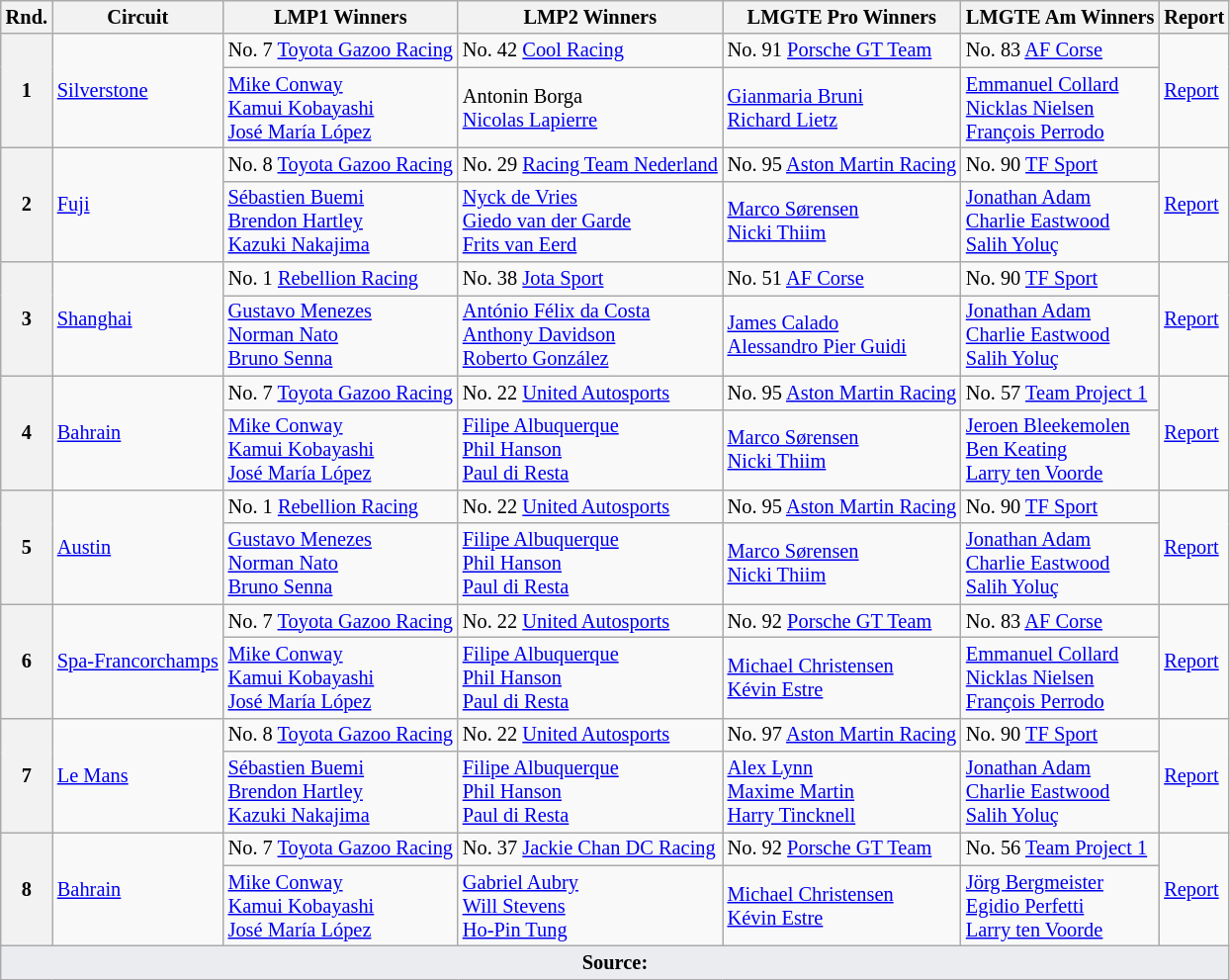<table class="wikitable" style="font-size:85%;">
<tr>
<th>Rnd.</th>
<th>Circuit</th>
<th>LMP1 Winners</th>
<th>LMP2 Winners</th>
<th>LMGTE Pro Winners</th>
<th>LMGTE Am Winners</th>
<th>Report</th>
</tr>
<tr>
<th rowspan=2>1</th>
<td rowspan=2><a href='#'>Silverstone</a></td>
<td> No. 7 <a href='#'>Toyota Gazoo Racing</a></td>
<td> No. 42 <a href='#'>Cool Racing</a></td>
<td> No. 91 <a href='#'>Porsche GT Team</a></td>
<td> No. 83 <a href='#'>AF Corse</a></td>
<td rowspan=2><a href='#'>Report</a></td>
</tr>
<tr>
<td> <a href='#'>Mike Conway</a><br> <a href='#'>Kamui Kobayashi</a><br> <a href='#'>José María López</a></td>
<td> Antonin Borga<br> <a href='#'>Nicolas Lapierre</a></td>
<td> <a href='#'>Gianmaria Bruni</a><br> <a href='#'>Richard Lietz</a></td>
<td> <a href='#'>Emmanuel Collard</a><br> <a href='#'>Nicklas Nielsen</a><br> <a href='#'>François Perrodo</a></td>
</tr>
<tr>
<th rowspan=2>2</th>
<td rowspan=2><a href='#'>Fuji</a></td>
<td> No. 8 <a href='#'>Toyota Gazoo Racing</a></td>
<td> No. 29 <a href='#'>Racing Team Nederland</a></td>
<td> No. 95 <a href='#'>Aston Martin Racing</a></td>
<td> No. 90 <a href='#'>TF Sport</a></td>
<td rowspan=2><a href='#'>Report</a></td>
</tr>
<tr>
<td> <a href='#'>Sébastien Buemi</a><br> <a href='#'>Brendon Hartley</a><br> <a href='#'>Kazuki Nakajima</a></td>
<td> <a href='#'>Nyck de Vries</a><br> <a href='#'>Giedo van der Garde</a><br> <a href='#'>Frits van Eerd</a></td>
<td> <a href='#'>Marco Sørensen</a><br> <a href='#'>Nicki Thiim</a></td>
<td> <a href='#'>Jonathan Adam</a><br> <a href='#'>Charlie Eastwood</a><br> <a href='#'>Salih Yoluç</a></td>
</tr>
<tr>
<th rowspan=2>3</th>
<td rowspan=2><a href='#'>Shanghai</a></td>
<td> No. 1 <a href='#'>Rebellion Racing</a></td>
<td> No. 38 <a href='#'>Jota Sport</a></td>
<td> No. 51 <a href='#'>AF Corse</a></td>
<td> No. 90 <a href='#'>TF Sport</a></td>
<td rowspan=2><a href='#'>Report</a></td>
</tr>
<tr>
<td> <a href='#'>Gustavo Menezes</a><br> <a href='#'>Norman Nato</a><br> <a href='#'>Bruno Senna</a></td>
<td> <a href='#'>António Félix da Costa</a><br> <a href='#'>Anthony Davidson</a><br> <a href='#'>Roberto González</a></td>
<td> <a href='#'>James Calado</a><br> <a href='#'>Alessandro Pier Guidi</a></td>
<td> <a href='#'>Jonathan Adam</a><br> <a href='#'>Charlie Eastwood</a><br> <a href='#'>Salih Yoluç</a></td>
</tr>
<tr>
<th rowspan=2>4</th>
<td rowspan=2><a href='#'>Bahrain</a></td>
<td> No. 7 <a href='#'>Toyota Gazoo Racing</a></td>
<td> No. 22 <a href='#'>United Autosports</a></td>
<td> No. 95 <a href='#'>Aston Martin Racing</a></td>
<td> No. 57 <a href='#'>Team Project 1</a></td>
<td rowspan=2><a href='#'>Report</a></td>
</tr>
<tr>
<td> <a href='#'>Mike Conway</a><br> <a href='#'>Kamui Kobayashi</a><br> <a href='#'>José María López</a></td>
<td> <a href='#'>Filipe Albuquerque</a><br> <a href='#'>Phil Hanson</a><br> <a href='#'>Paul di Resta</a></td>
<td> <a href='#'>Marco Sørensen</a><br> <a href='#'>Nicki Thiim</a></td>
<td> <a href='#'>Jeroen Bleekemolen</a><br> <a href='#'>Ben Keating</a><br> <a href='#'>Larry ten Voorde</a></td>
</tr>
<tr>
<th rowspan=2>5</th>
<td rowspan=2><a href='#'>Austin</a></td>
<td> No. 1 <a href='#'>Rebellion Racing</a></td>
<td> No. 22 <a href='#'>United Autosports</a></td>
<td> No. 95 <a href='#'>Aston Martin Racing</a></td>
<td> No. 90 <a href='#'>TF Sport</a></td>
<td rowspan=2><a href='#'>Report</a></td>
</tr>
<tr>
<td> <a href='#'>Gustavo Menezes</a><br> <a href='#'>Norman Nato</a><br> <a href='#'>Bruno Senna</a></td>
<td> <a href='#'>Filipe Albuquerque</a><br> <a href='#'>Phil Hanson</a><br> <a href='#'>Paul di Resta</a></td>
<td> <a href='#'>Marco Sørensen</a><br> <a href='#'>Nicki Thiim</a></td>
<td> <a href='#'>Jonathan Adam</a><br> <a href='#'>Charlie Eastwood</a><br> <a href='#'>Salih Yoluç</a></td>
</tr>
<tr>
<th rowspan=2>6</th>
<td rowspan=2><a href='#'>Spa-Francorchamps</a></td>
<td> No. 7 <a href='#'>Toyota Gazoo Racing</a></td>
<td> No. 22 <a href='#'>United Autosports</a></td>
<td> No. 92 <a href='#'>Porsche GT Team</a></td>
<td> No. 83 <a href='#'>AF Corse</a></td>
<td rowspan=2><a href='#'>Report</a></td>
</tr>
<tr>
<td> <a href='#'>Mike Conway</a><br> <a href='#'>Kamui Kobayashi</a><br> <a href='#'>José María López</a></td>
<td> <a href='#'>Filipe Albuquerque</a><br> <a href='#'>Phil Hanson</a><br> <a href='#'>Paul di Resta</a></td>
<td> <a href='#'>Michael Christensen</a><br> <a href='#'>Kévin Estre</a></td>
<td> <a href='#'>Emmanuel Collard</a><br> <a href='#'>Nicklas Nielsen</a><br> <a href='#'>François Perrodo</a></td>
</tr>
<tr>
<th rowspan=2>7</th>
<td rowspan=2><a href='#'>Le Mans</a></td>
<td> No. 8 <a href='#'>Toyota Gazoo Racing</a></td>
<td> No. 22 <a href='#'>United Autosports</a></td>
<td> No. 97 <a href='#'>Aston Martin Racing</a></td>
<td> No. 90 <a href='#'>TF Sport</a></td>
<td rowspan=2><a href='#'>Report</a></td>
</tr>
<tr>
<td> <a href='#'>Sébastien Buemi</a><br> <a href='#'>Brendon Hartley</a><br> <a href='#'>Kazuki Nakajima</a></td>
<td> <a href='#'>Filipe Albuquerque</a><br> <a href='#'>Phil Hanson</a><br> <a href='#'>Paul di Resta</a></td>
<td> <a href='#'>Alex Lynn</a><br> <a href='#'>Maxime Martin</a><br> <a href='#'>Harry Tincknell</a></td>
<td> <a href='#'>Jonathan Adam</a><br> <a href='#'>Charlie Eastwood</a><br> <a href='#'>Salih Yoluç</a></td>
</tr>
<tr>
<th rowspan=2>8</th>
<td rowspan=2><a href='#'>Bahrain</a></td>
<td> No. 7 <a href='#'>Toyota Gazoo Racing</a></td>
<td> No. 37 <a href='#'>Jackie Chan DC Racing</a></td>
<td> No. 92 <a href='#'>Porsche GT Team</a></td>
<td> No. 56 <a href='#'>Team Project 1</a></td>
<td rowspan=2><a href='#'>Report</a></td>
</tr>
<tr>
<td> <a href='#'>Mike Conway</a><br> <a href='#'>Kamui Kobayashi</a><br> <a href='#'>José María López</a></td>
<td> <a href='#'>Gabriel Aubry</a><br> <a href='#'>Will Stevens</a><br> <a href='#'>Ho-Pin Tung</a></td>
<td> <a href='#'>Michael Christensen</a><br> <a href='#'>Kévin Estre</a></td>
<td> <a href='#'>Jörg Bergmeister</a><br> <a href='#'>Egidio Perfetti</a><br> <a href='#'>Larry ten Voorde</a></td>
</tr>
<tr class="sortbottom">
<td colspan="7" style="background-color:#EAECF0;text-align:center"><strong>Source:</strong></td>
</tr>
</table>
